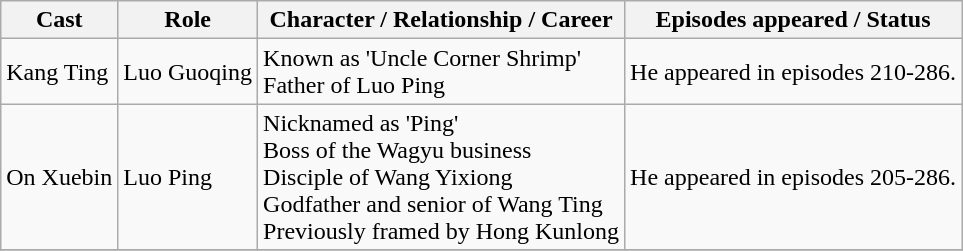<table class="wikitable">
<tr>
<th>Cast</th>
<th>Role</th>
<th>Character / Relationship / Career</th>
<th>Episodes appeared / Status</th>
</tr>
<tr>
<td>Kang Ting</td>
<td>Luo Guoqing</td>
<td>Known as 'Uncle Corner Shrimp'<br>Father of Luo Ping</td>
<td>He appeared in episodes 210-286.</td>
</tr>
<tr>
<td>On Xuebin</td>
<td>Luo Ping</td>
<td>Nicknamed as 'Ping'<br>Boss of the Wagyu business<br>Disciple of Wang Yixiong<br>Godfather and senior of Wang Ting<br>Previously framed by Hong Kunlong</td>
<td>He appeared in episodes 205-286.</td>
</tr>
<tr>
</tr>
</table>
